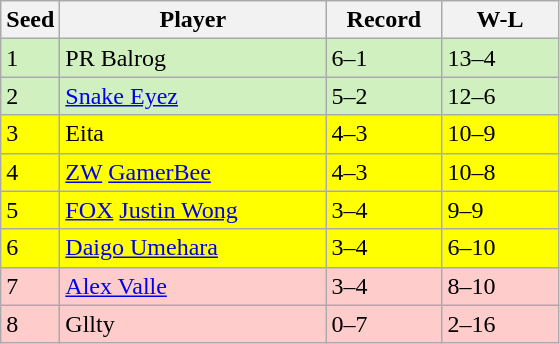<table class="wikitable sortable" style=font-size:100%>
<tr>
<th width=30px>Seed</th>
<th width=170px>Player</th>
<th width=70px>Record</th>
<th width=70px>W-L</th>
</tr>
<tr style="background: #D0F0C0;">
<td>1</td>
<td> PR Balrog</td>
<td>6–1</td>
<td>13–4</td>
</tr>
<tr style="background: #D0F0C0;">
<td>2</td>
<td> <a href='#'>Snake Eyez</a></td>
<td>5–2</td>
<td>12–6</td>
</tr>
<tr style="background: #FFFF00;">
<td>3</td>
<td> Eita</td>
<td>4–3</td>
<td>10–9</td>
</tr>
<tr style="background: #FFFF00;">
<td>4</td>
<td><a href='#'>ZW</a> <a href='#'>GamerBee</a></td>
<td>4–3</td>
<td>10–8</td>
</tr>
<tr style="background: #FFFF00;">
<td>5</td>
<td><a href='#'>FOX</a> <a href='#'>Justin Wong</a></td>
<td>3–4</td>
<td>9–9</td>
</tr>
<tr style="background: #FFFF00;">
<td>6</td>
<td> <a href='#'>Daigo Umehara</a></td>
<td>3–4</td>
<td>6–10</td>
</tr>
<tr style="background: #FFCCCC;">
<td>7</td>
<td> <a href='#'>Alex Valle</a></td>
<td>3–4</td>
<td>8–10</td>
</tr>
<tr style="background: #FFCCCC;">
<td>8</td>
<td>Gllty</td>
<td>0–7</td>
<td>2–16</td>
</tr>
</table>
